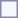<table style="border:1px solid #8888aa; background-color:#f7f8ff; padding:5px; font-size:95%; margin: 0px 12px 12px 0px;">
</table>
